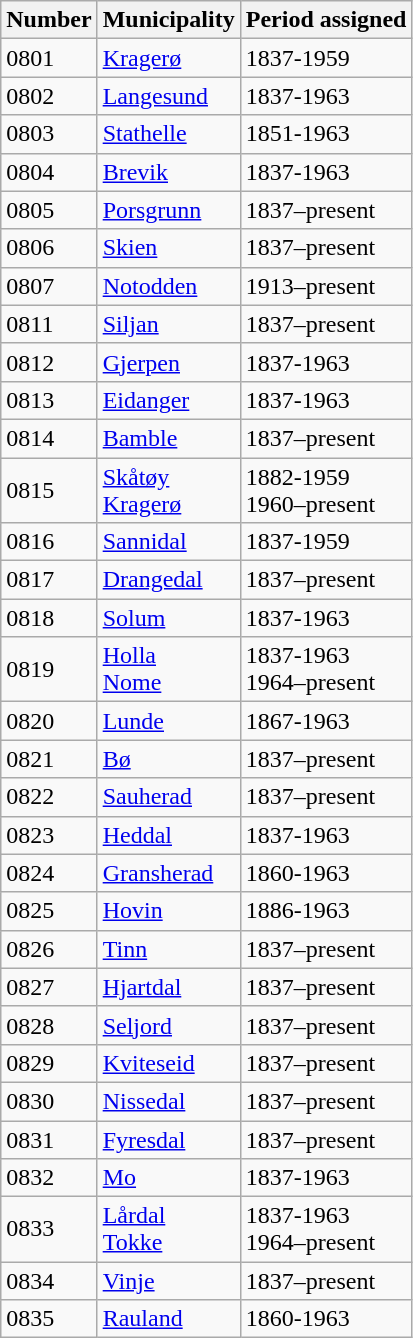<table class="wikitable">
<tr>
<th>Number</th>
<th>Municipality</th>
<th>Period assigned</th>
</tr>
<tr>
<td>0801</td>
<td><a href='#'>Kragerø</a></td>
<td>1837-1959</td>
</tr>
<tr>
<td>0802</td>
<td><a href='#'>Langesund</a></td>
<td>1837-1963</td>
</tr>
<tr>
<td>0803</td>
<td><a href='#'>Stathelle</a></td>
<td>1851-1963</td>
</tr>
<tr>
<td>0804</td>
<td><a href='#'>Brevik</a></td>
<td>1837-1963</td>
</tr>
<tr>
<td>0805</td>
<td><a href='#'>Porsgrunn</a></td>
<td>1837–present</td>
</tr>
<tr>
<td>0806</td>
<td><a href='#'>Skien</a></td>
<td>1837–present</td>
</tr>
<tr>
<td>0807</td>
<td><a href='#'>Notodden</a></td>
<td>1913–present</td>
</tr>
<tr>
<td>0811</td>
<td><a href='#'>Siljan</a></td>
<td>1837–present</td>
</tr>
<tr>
<td>0812</td>
<td><a href='#'>Gjerpen</a></td>
<td>1837-1963</td>
</tr>
<tr>
<td>0813</td>
<td><a href='#'>Eidanger</a></td>
<td>1837-1963</td>
</tr>
<tr>
<td>0814</td>
<td><a href='#'>Bamble</a></td>
<td>1837–present</td>
</tr>
<tr>
<td>0815</td>
<td><a href='#'>Skåtøy</a><br><a href='#'>Kragerø</a></td>
<td>1882-1959<br>1960–present</td>
</tr>
<tr>
<td>0816</td>
<td><a href='#'>Sannidal</a></td>
<td>1837-1959</td>
</tr>
<tr>
<td>0817</td>
<td><a href='#'>Drangedal</a></td>
<td>1837–present</td>
</tr>
<tr>
<td>0818</td>
<td><a href='#'>Solum</a></td>
<td>1837-1963</td>
</tr>
<tr>
<td>0819</td>
<td><a href='#'>Holla</a><br> <a href='#'>Nome</a></td>
<td>1837-1963<br>1964–present</td>
</tr>
<tr>
<td>0820</td>
<td><a href='#'>Lunde</a></td>
<td>1867-1963</td>
</tr>
<tr>
<td>0821</td>
<td><a href='#'>Bø</a></td>
<td>1837–present</td>
</tr>
<tr>
<td>0822</td>
<td><a href='#'>Sauherad</a></td>
<td>1837–present</td>
</tr>
<tr>
<td>0823</td>
<td><a href='#'>Heddal</a></td>
<td>1837-1963</td>
</tr>
<tr>
<td>0824</td>
<td><a href='#'>Gransherad</a></td>
<td>1860-1963</td>
</tr>
<tr>
<td>0825</td>
<td><a href='#'>Hovin</a></td>
<td>1886-1963</td>
</tr>
<tr>
<td>0826</td>
<td><a href='#'>Tinn</a></td>
<td>1837–present</td>
</tr>
<tr>
<td>0827</td>
<td><a href='#'>Hjartdal</a></td>
<td>1837–present</td>
</tr>
<tr>
<td>0828</td>
<td><a href='#'>Seljord</a></td>
<td>1837–present</td>
</tr>
<tr>
<td>0829</td>
<td><a href='#'>Kviteseid</a></td>
<td>1837–present</td>
</tr>
<tr>
<td>0830</td>
<td><a href='#'>Nissedal</a></td>
<td>1837–present</td>
</tr>
<tr>
<td>0831</td>
<td><a href='#'>Fyresdal</a></td>
<td>1837–present</td>
</tr>
<tr>
<td>0832</td>
<td><a href='#'>Mo</a></td>
<td>1837-1963</td>
</tr>
<tr>
<td>0833</td>
<td><a href='#'>Lårdal</a><br><a href='#'>Tokke</a></td>
<td>1837-1963<br>1964–present</td>
</tr>
<tr>
<td>0834</td>
<td><a href='#'>Vinje</a></td>
<td>1837–present</td>
</tr>
<tr>
<td>0835</td>
<td><a href='#'>Rauland</a></td>
<td>1860-1963</td>
</tr>
</table>
